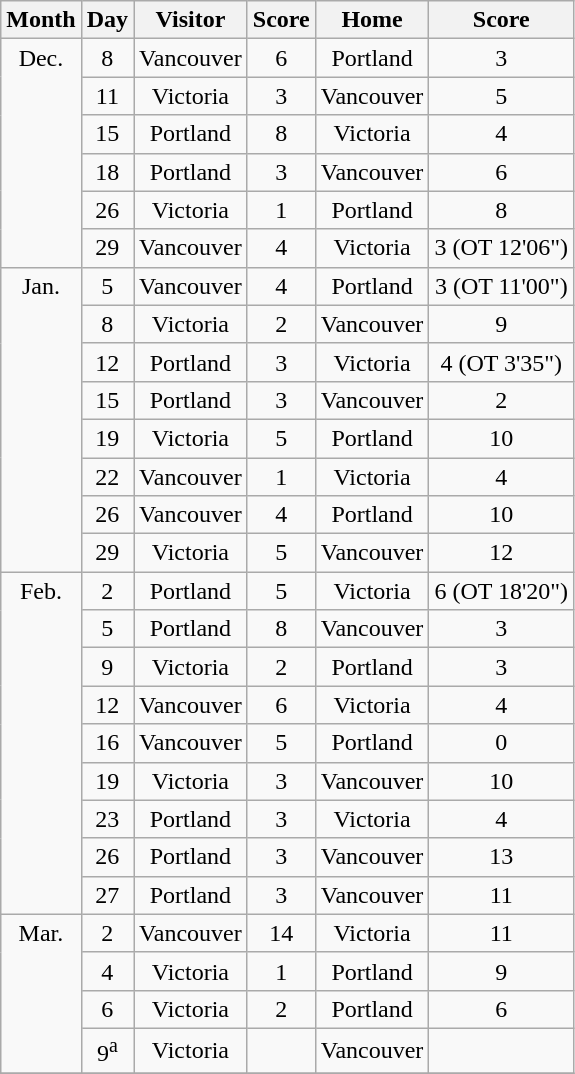<table class="wikitable" style="text-align:center;">
<tr>
<th>Month</th>
<th>Day</th>
<th>Visitor</th>
<th>Score</th>
<th>Home</th>
<th>Score</th>
</tr>
<tr>
<td rowspan=6 valign=top>Dec.</td>
<td>8</td>
<td>Vancouver</td>
<td>6</td>
<td>Portland</td>
<td>3</td>
</tr>
<tr>
<td>11</td>
<td>Victoria</td>
<td>3</td>
<td>Vancouver</td>
<td>5</td>
</tr>
<tr>
<td>15</td>
<td>Portland</td>
<td>8</td>
<td>Victoria</td>
<td>4</td>
</tr>
<tr>
<td>18</td>
<td>Portland</td>
<td>3</td>
<td>Vancouver</td>
<td>6</td>
</tr>
<tr>
<td>26</td>
<td>Victoria</td>
<td>1</td>
<td>Portland</td>
<td>8</td>
</tr>
<tr>
<td>29</td>
<td>Vancouver</td>
<td>4</td>
<td>Victoria</td>
<td>3 (OT 12'06")</td>
</tr>
<tr>
<td rowspan=8 valign=top>Jan.</td>
<td>5</td>
<td>Vancouver</td>
<td>4</td>
<td>Portland</td>
<td>3 (OT 11'00")</td>
</tr>
<tr>
<td>8</td>
<td>Victoria</td>
<td>2</td>
<td>Vancouver</td>
<td>9</td>
</tr>
<tr>
<td>12</td>
<td>Portland</td>
<td>3</td>
<td>Victoria</td>
<td>4 (OT 3'35")</td>
</tr>
<tr>
<td>15</td>
<td>Portland</td>
<td>3</td>
<td>Vancouver</td>
<td>2</td>
</tr>
<tr>
<td>19</td>
<td>Victoria</td>
<td>5</td>
<td>Portland</td>
<td>10</td>
</tr>
<tr>
<td>22</td>
<td>Vancouver</td>
<td>1</td>
<td>Victoria</td>
<td>4</td>
</tr>
<tr>
<td>26</td>
<td>Vancouver</td>
<td>4</td>
<td>Portland</td>
<td>10</td>
</tr>
<tr>
<td>29</td>
<td>Victoria</td>
<td>5</td>
<td>Vancouver</td>
<td>12</td>
</tr>
<tr>
<td rowspan=9 valign=top>Feb.</td>
<td>2</td>
<td>Portland</td>
<td>5</td>
<td>Victoria</td>
<td>6 (OT 18'20")</td>
</tr>
<tr>
<td>5</td>
<td>Portland</td>
<td>8</td>
<td>Vancouver</td>
<td>3</td>
</tr>
<tr>
<td>9</td>
<td>Victoria</td>
<td>2</td>
<td>Portland</td>
<td>3</td>
</tr>
<tr>
<td>12</td>
<td>Vancouver</td>
<td>6</td>
<td>Victoria</td>
<td>4</td>
</tr>
<tr>
<td>16</td>
<td>Vancouver</td>
<td>5</td>
<td>Portland</td>
<td>0</td>
</tr>
<tr>
<td>19</td>
<td>Victoria</td>
<td>3</td>
<td>Vancouver</td>
<td>10</td>
</tr>
<tr>
<td>23</td>
<td>Portland</td>
<td>3</td>
<td>Victoria</td>
<td>4</td>
</tr>
<tr>
<td>26</td>
<td>Portland</td>
<td>3</td>
<td>Vancouver</td>
<td>13</td>
</tr>
<tr>
<td>27</td>
<td>Portland</td>
<td>3</td>
<td>Vancouver</td>
<td>11</td>
</tr>
<tr>
<td rowspan=4 valign=top>Mar.</td>
<td>2</td>
<td>Vancouver</td>
<td>14</td>
<td>Victoria</td>
<td>11</td>
</tr>
<tr>
<td>4</td>
<td>Victoria</td>
<td>1</td>
<td>Portland</td>
<td>9</td>
</tr>
<tr>
<td>6</td>
<td>Victoria</td>
<td>2</td>
<td>Portland</td>
<td>6</td>
</tr>
<tr>
<td>9<sup>a</sup></td>
<td>Victoria</td>
<td></td>
<td>Vancouver</td>
<td></td>
</tr>
<tr>
</tr>
</table>
